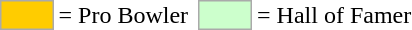<table>
<tr>
<td style="background-color:#FFCC00; border:1px solid #aaaaaa; width:2em;"></td>
<td>= Pro Bowler </td>
<td></td>
<td style="background-color:#CCFFCC; border:1px solid #aaaaaa; width:2em;"></td>
<td>= Hall of Famer</td>
</tr>
</table>
